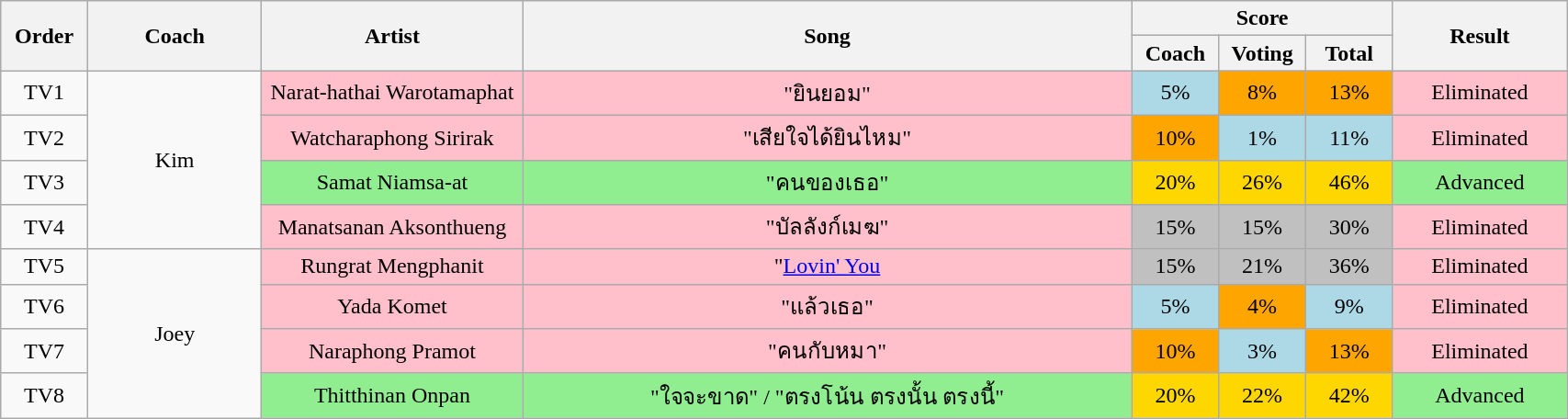<table class="wikitable" style="text-align:center; width:90%;">
<tr>
<th scope="col" style="width:05%;" rowspan="2">Order</th>
<th scope="col" style="width:10%;" rowspan="2">Coach</th>
<th scope="col" style="width:15%;" rowspan="2">Artist</th>
<th scope="col" style="width:35%;" rowspan="2">Song</th>
<th scope="col" style="width:15%;" colspan="3">Score</th>
<th scope="col" style="width:10%;" rowspan="2">Result</th>
</tr>
<tr>
<th scope="col" style="width:05%;">Coach</th>
<th scope="col" style="width:05%;">Voting</th>
<th scope="col" style="width:05%;">Total</th>
</tr>
<tr>
<td>TV1</td>
<td rowspan="4">Kim</td>
<td style="background:pink">Narat-hathai Warotamaphat</td>
<td style="background:pink">"ยินยอม"</td>
<td style="background:lightblue">5%</td>
<td style="background:orange">8%</td>
<td style="background:orange">13%</td>
<td style="background:pink">Eliminated</td>
</tr>
<tr>
<td>TV2</td>
<td style="background:pink">Watcharaphong Sirirak</td>
<td style="background:pink">"เสียใจได้ยินไหม"</td>
<td style="background:orange">10%</td>
<td style="background:lightblue">1%</td>
<td style="background:lightblue">11%</td>
<td style="background:pink">Eliminated</td>
</tr>
<tr>
<td>TV3</td>
<td style="background:lightgreen">Samat Niamsa-at</td>
<td style="background:lightgreen">"คนของเธอ"</td>
<td style="background:gold">20%</td>
<td style="background:gold">26%</td>
<td style="background:gold">46%</td>
<td style="background:lightgreen">Advanced</td>
</tr>
<tr>
<td>TV4</td>
<td style="background:pink">Manatsanan Aksonthueng</td>
<td style="background:pink">"บัลลังก์เมฆ"</td>
<td style="background:silver">15%</td>
<td style="background:silver">15%</td>
<td style="background:silver">30%</td>
<td style="background:pink">Eliminated</td>
</tr>
<tr>
<td>TV5</td>
<td rowspan="4">Joey</td>
<td style="background:pink">Rungrat Mengphanit</td>
<td style="background:pink">"<a href='#'>Lovin' You</a></td>
<td style="background:silver">15%</td>
<td style="background:silver">21%</td>
<td style="background:silver">36%</td>
<td style="background:pink">Eliminated</td>
</tr>
<tr>
<td>TV6</td>
<td style="background:pink">Yada Komet</td>
<td style="background:pink">"แล้วเธอ"</td>
<td style="background:lightblue">5%</td>
<td style="background:orange">4%</td>
<td style="background:lightblue">9%</td>
<td style="background:pink">Eliminated</td>
</tr>
<tr>
<td>TV7</td>
<td style="background:pink">Naraphong Pramot</td>
<td style="background:pink">"คนกับหมา"</td>
<td style="background:orange">10%</td>
<td style="background:lightblue">3%</td>
<td style="background:orange">13%</td>
<td style="background:pink">Eliminated</td>
</tr>
<tr>
<td>TV8</td>
<td style="background:lightgreen">Thitthinan Onpan</td>
<td style="background:lightgreen">"ใจจะขาด"  / "ตรงโน้น ตรงนั้น ตรงนี้"</td>
<td style="background:gold">20%</td>
<td style="background:gold">22%</td>
<td style="background:gold">42%</td>
<td style="background:lightgreen">Advanced</td>
</tr>
</table>
